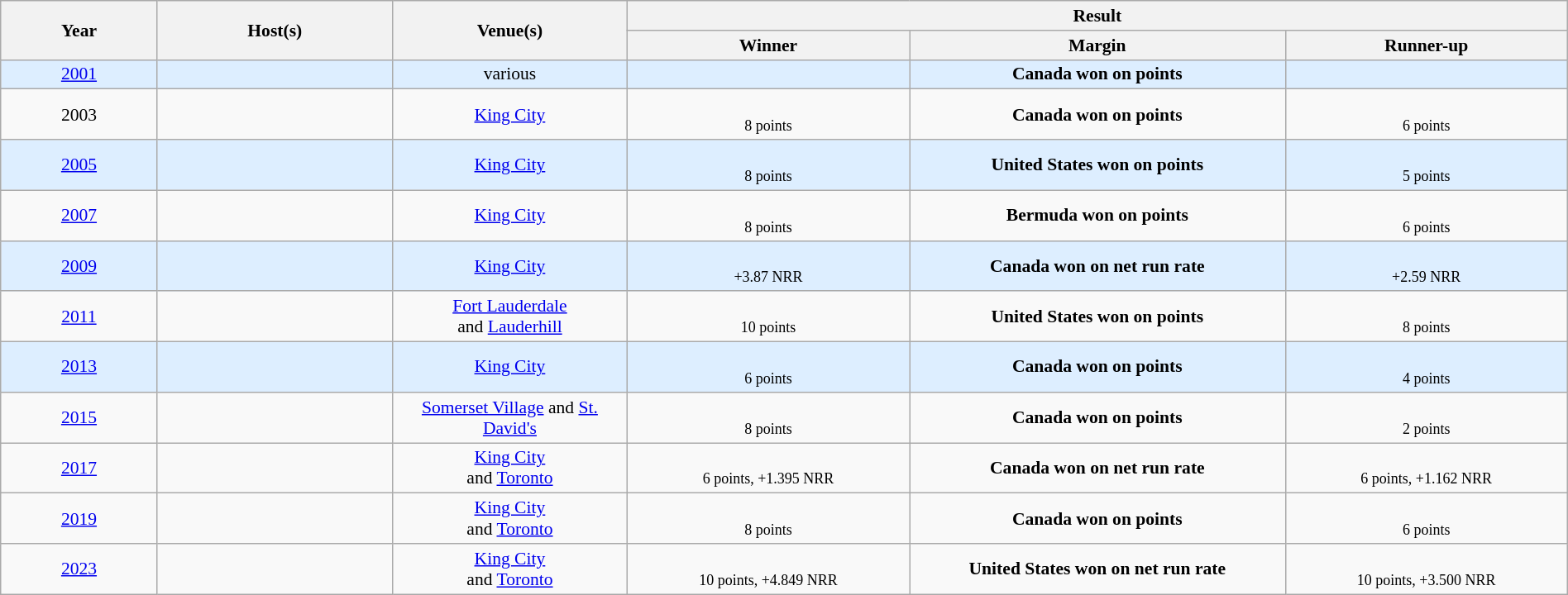<table class="wikitable" style="font-size:90%; width: 100%; text-align: center;">
<tr>
<th rowspan=2 width=10%>Year</th>
<th rowspan=2 width=15%>Host(s)</th>
<th rowspan=2 width=15%>Venue(s)</th>
<th colspan=3>Result</th>
</tr>
<tr>
<th width=18%>Winner</th>
<th width=24%>Margin</th>
<th width=18%>Runner-up</th>
</tr>
<tr style="background:#ddeeff">
<td><a href='#'>2001</a></td>
<td></td>
<td>various</td>
<td><br></td>
<td><strong>Canada won on points</strong><br></td>
<td><br></td>
</tr>
<tr>
<td>2003</td>
<td></td>
<td><a href='#'>King City</a></td>
<td><br><small>8 points</small></td>
<td><strong>Canada won on points</strong><br></td>
<td><br><small>6 points</small></td>
</tr>
<tr style="background:#ddeeff">
<td><a href='#'>2005</a></td>
<td></td>
<td><a href='#'>King City</a></td>
<td><br><small>8 points</small></td>
<td><strong>United States won on points</strong><br></td>
<td><br><small>5 points</small></td>
</tr>
<tr>
<td><a href='#'>2007</a></td>
<td></td>
<td><a href='#'>King City</a></td>
<td><br><small>8 points</small></td>
<td><strong>Bermuda won on points</strong><br></td>
<td><br><small>6 points</small></td>
</tr>
<tr style="background:#ddeeff">
<td><a href='#'>2009</a></td>
<td></td>
<td><a href='#'>King City</a></td>
<td><br><small>+3.87 NRR</small></td>
<td><strong>Canada won on net run rate</strong><br></td>
<td><br><small>+2.59 NRR</small></td>
</tr>
<tr>
<td><a href='#'>2011</a></td>
<td></td>
<td><a href='#'>Fort Lauderdale</a><br>and <a href='#'>Lauderhill</a></td>
<td><br><small>10 points</small></td>
<td><strong>United States won on points</strong><br></td>
<td><br><small>8 points</small></td>
</tr>
<tr style="background:#ddeeff">
<td><a href='#'>2013</a></td>
<td></td>
<td><a href='#'>King City</a></td>
<td><br><small>6 points</small></td>
<td><strong>Canada won on points</strong><br></td>
<td><br><small>4 points</small></td>
</tr>
<tr>
<td><a href='#'>2015</a></td>
<td></td>
<td><a href='#'>Somerset Village</a> and <a href='#'>St. David's</a></td>
<td><br><small>8 points</small></td>
<td><strong>Canada won on points</strong><br> </td>
<td><br><small>2 points</small></td>
</tr>
<tr -style="background:#ddeeff">
<td><a href='#'>2017</a></td>
<td></td>
<td><a href='#'>King City</a><br>and <a href='#'>Toronto</a></td>
<td><br><small>6 points, +1.395 NRR</small></td>
<td><strong>Canada won on net run rate</strong><br></td>
<td><br><small>6 points, +1.162 NRR </small></td>
</tr>
<tr>
<td><a href='#'>2019</a></td>
<td></td>
<td><a href='#'>King City</a><br>and <a href='#'>Toronto</a></td>
<td><br><small>8 points</small></td>
<td><strong>Canada won on points</strong><br></td>
<td><br><small>6 points</small></td>
</tr>
<tr>
<td><a href='#'>2023</a></td>
<td></td>
<td><a href='#'>King City</a><br>and <a href='#'>Toronto</a></td>
<td><br><small>10 points, +4.849 NRR</small></td>
<td><strong>United States won on net run rate</strong><br></td>
<td><br><small>10 points, +3.500 NRR</small></td>
</tr>
</table>
